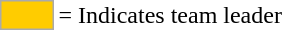<table>
<tr>
<td style="background-color:#FFCC00; border:1px solid #aaaaaa; width:2em;"></td>
<td>= Indicates team leader</td>
</tr>
</table>
